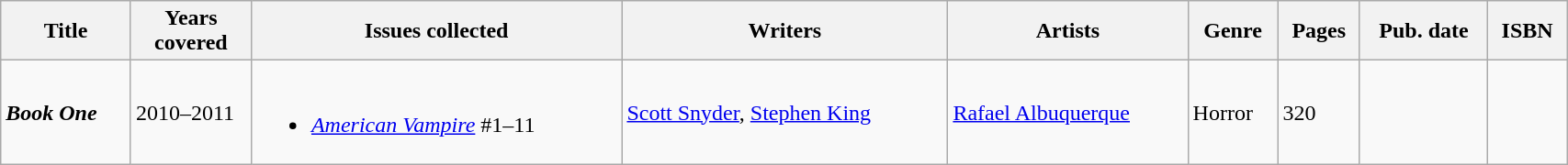<table class="wikitable sortable" width=90%>
<tr>
<th>Title</th>
<th style="width: 5em;">Years covered</th>
<th class="unsortable">Issues collected</th>
<th class="unsortable">Writers</th>
<th class="unsortable">Artists</th>
<th>Genre</th>
<th>Pages</th>
<th>Pub. date</th>
<th class="unsortable">ISBN</th>
</tr>
<tr>
<td><strong><em>Book One</em></strong></td>
<td>2010–2011</td>
<td><br><ul><li><em><a href='#'>American Vampire</a></em> #1–11</li></ul></td>
<td><a href='#'>Scott Snyder</a>, <a href='#'>Stephen King</a></td>
<td><a href='#'>Rafael Albuquerque</a></td>
<td>Horror</td>
<td>320</td>
<td></td>
<td></td>
</tr>
</table>
